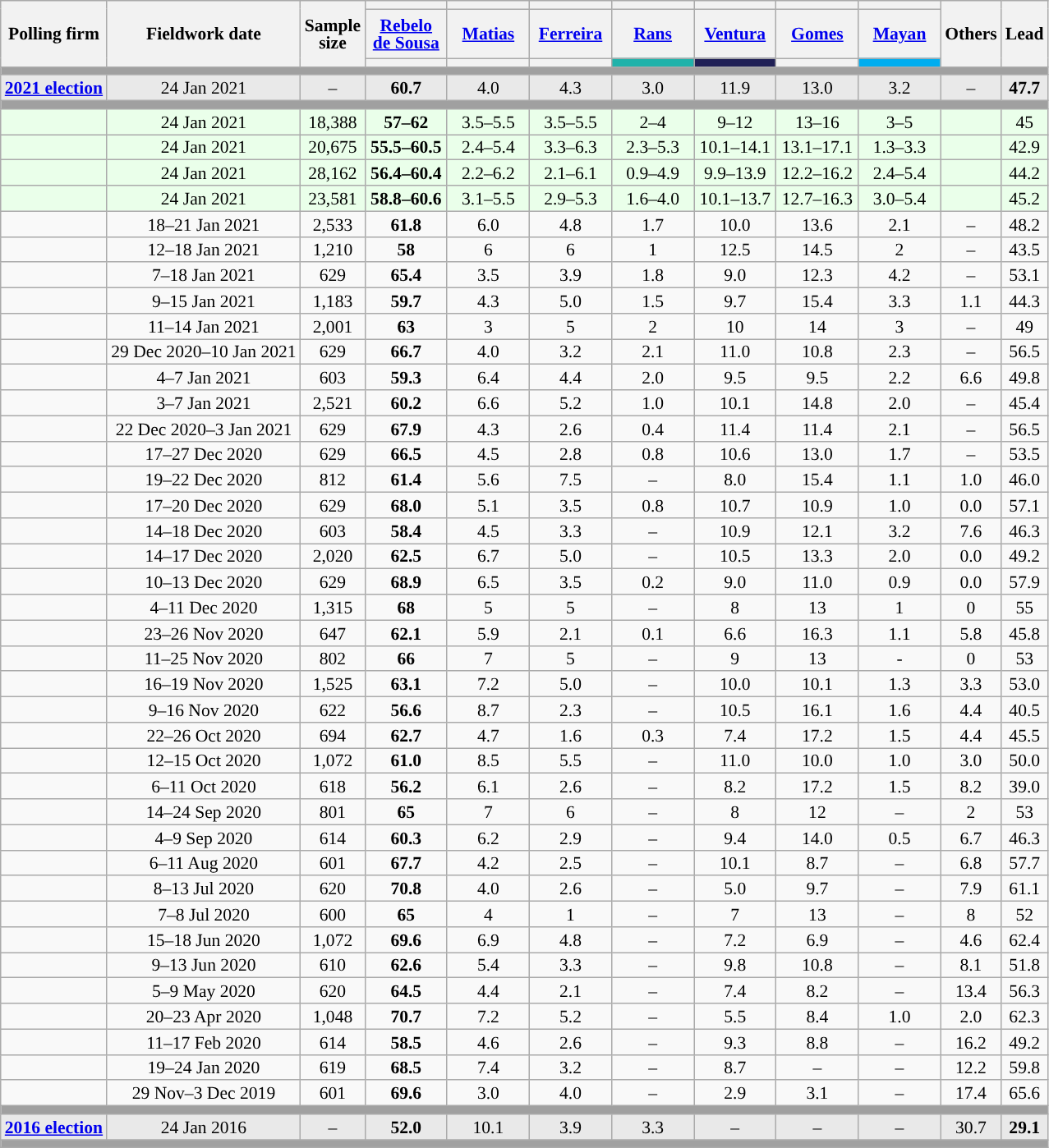<table class="wikitable unsortable" style="text-align:center;font-size:90%;line-height:14px;">
<tr>
<th rowspan="3">Polling firm</th>
<th rowspan="3">Fieldwork date</th>
<th rowspan="3">Sample<br>size</th>
<th></th>
<th></th>
<th></th>
<th></th>
<th></th>
<th></th>
<th></th>
<th rowspan="3">Others</th>
<th rowspan="3">Lead</th>
</tr>
<tr style="height:40px;">
<th class="unsortable" style="width:60px;"><a href='#'>Rebelo de Sousa</a><br></th>
<th class="unsortable" style="width:60px;"><a href='#'>Matias</a><br></th>
<th class="unsortable" style="width:60px;"><a href='#'>Ferreira</a><br></th>
<th class="unsortable" style="width:60px;"><a href='#'>Rans</a><br></th>
<th class="unsortable" style="width:60px;"><a href='#'>Ventura</a><br></th>
<th class="unsortable" style="width:60px;"><a href='#'>Gomes</a><br></th>
<th class="unsortable" style="width:60px;"><a href='#'>Mayan</a><br></th>
</tr>
<tr>
<th style="background:"></th>
<th style="background:"></th>
<th style="background:"></th>
<th class="unsortable" style="background:LightSeaGreen;"></th>
<th style="background:#202056;"></th>
<th style="background:"></th>
<th class="unsortable" style="background:#00ADEF;"></th>
</tr>
<tr>
<td colspan="12" style="background:#A0A0A0"></td>
</tr>
<tr style="background:#E9E9E9;">
<td><strong><a href='#'>2021 election</a></strong></td>
<td data-sort-value="2017-04-23">24 Jan 2021</td>
<td>–</td>
<td><strong>60.7</strong></td>
<td>4.0</td>
<td>4.3</td>
<td>3.0</td>
<td>11.9</td>
<td>13.0</td>
<td>3.2</td>
<td>–</td>
<td style="background:"><strong>47.7</strong></td>
</tr>
<tr>
<td colspan="12" style="background:#A0A0A0"></td>
</tr>
<tr style="background:#EAFFEA">
<td></td>
<td>24 Jan 2021</td>
<td>18,388</td>
<td><strong>57–62</strong></td>
<td>3.5–5.5</td>
<td>3.5–5.5</td>
<td>2–4</td>
<td>9–12</td>
<td>13–16</td>
<td>3–5</td>
<td></td>
<td style="background:">45</td>
</tr>
<tr style="background:#EAFFEA">
<td></td>
<td>24 Jan 2021</td>
<td>20,675</td>
<td><strong>55.5–60.5</strong></td>
<td>2.4–5.4</td>
<td>3.3–6.3</td>
<td>2.3–5.3</td>
<td>10.1–14.1</td>
<td>13.1–17.1</td>
<td>1.3–3.3</td>
<td></td>
<td style="background:">42.9</td>
</tr>
<tr style="background:#EAFFEA">
<td></td>
<td>24 Jan 2021</td>
<td>28,162</td>
<td><strong>56.4–60.4</strong></td>
<td>2.2–6.2</td>
<td>2.1–6.1</td>
<td>0.9–4.9</td>
<td>9.9–13.9</td>
<td>12.2–16.2</td>
<td>2.4–5.4</td>
<td></td>
<td style="background:">44.2</td>
</tr>
<tr style="background:#EAFFEA">
<td></td>
<td>24 Jan 2021</td>
<td>23,581</td>
<td><strong>58.8–60.6</strong></td>
<td>3.1–5.5</td>
<td>2.9–5.3</td>
<td>1.6–4.0</td>
<td>10.1–13.7</td>
<td>12.7–16.3</td>
<td>3.0–5.4</td>
<td></td>
<td style="background:">45.2</td>
</tr>
<tr>
<td></td>
<td>18–21 Jan 2021</td>
<td>2,533</td>
<td><strong>61.8</strong></td>
<td>6.0</td>
<td>4.8</td>
<td>1.7</td>
<td>10.0</td>
<td>13.6</td>
<td>2.1</td>
<td>–</td>
<td style="background:">48.2</td>
</tr>
<tr>
<td></td>
<td>12–18 Jan 2021</td>
<td>1,210</td>
<td><strong>58</strong></td>
<td>6</td>
<td>6</td>
<td>1</td>
<td>12.5</td>
<td>14.5</td>
<td>2</td>
<td>–</td>
<td style="background:">43.5</td>
</tr>
<tr>
<td></td>
<td>7–18 Jan 2021</td>
<td>629</td>
<td><strong>65.4</strong></td>
<td>3.5</td>
<td>3.9</td>
<td>1.8</td>
<td>9.0</td>
<td>12.3</td>
<td>4.2</td>
<td>–</td>
<td style="background:">53.1</td>
</tr>
<tr>
<td></td>
<td>9–15 Jan 2021</td>
<td>1,183</td>
<td><strong>59.7</strong></td>
<td>4.3</td>
<td>5.0</td>
<td>1.5</td>
<td>9.7</td>
<td>15.4</td>
<td>3.3</td>
<td>1.1</td>
<td style="background:">44.3</td>
</tr>
<tr>
<td></td>
<td>11–14 Jan 2021</td>
<td>2,001</td>
<td><strong>63</strong></td>
<td>3</td>
<td>5</td>
<td>2</td>
<td>10</td>
<td>14</td>
<td>3</td>
<td>–</td>
<td style="background:">49</td>
</tr>
<tr>
<td></td>
<td>29 Dec 2020–10 Jan 2021</td>
<td>629</td>
<td><strong>66.7</strong></td>
<td>4.0</td>
<td>3.2</td>
<td>2.1</td>
<td>11.0</td>
<td>10.8</td>
<td>2.3</td>
<td>–</td>
<td style="background:">56.5</td>
</tr>
<tr>
<td></td>
<td data-sort-value="2019-10-03">4–7 Jan 2021</td>
<td>603</td>
<td><strong>59.3</strong></td>
<td>6.4</td>
<td>4.4</td>
<td>2.0</td>
<td>9.5</td>
<td>9.5</td>
<td>2.2</td>
<td>6.6</td>
<td style="background:">49.8</td>
</tr>
<tr>
<td></td>
<td>3–7 Jan 2021</td>
<td>2,521</td>
<td><strong>60.2</strong></td>
<td>6.6</td>
<td>5.2</td>
<td>1.0</td>
<td>10.1</td>
<td>14.8</td>
<td>2.0</td>
<td>–</td>
<td style="background:">45.4</td>
</tr>
<tr>
<td></td>
<td>22 Dec 2020–3 Jan 2021</td>
<td>629</td>
<td><strong>67.9</strong></td>
<td>4.3</td>
<td>2.6</td>
<td>0.4</td>
<td>11.4</td>
<td>11.4</td>
<td>2.1</td>
<td>–</td>
<td style="background:">56.5</td>
</tr>
<tr>
<td></td>
<td>17–27 Dec 2020</td>
<td>629</td>
<td><strong>66.5</strong></td>
<td>4.5</td>
<td>2.8</td>
<td>0.8</td>
<td>10.6</td>
<td>13.0</td>
<td>1.7</td>
<td>–</td>
<td style="background:">53.5</td>
</tr>
<tr>
<td></td>
<td>19–22 Dec 2020</td>
<td>812</td>
<td><strong>61.4</strong></td>
<td>5.6</td>
<td>7.5</td>
<td>–</td>
<td>8.0</td>
<td>15.4</td>
<td>1.1</td>
<td>1.0</td>
<td style="background:">46.0</td>
</tr>
<tr>
<td></td>
<td>17–20 Dec 2020</td>
<td>629</td>
<td><strong>68.0</strong></td>
<td>5.1</td>
<td>3.5</td>
<td>0.8</td>
<td>10.7</td>
<td>10.9</td>
<td>1.0</td>
<td>0.0</td>
<td style="background:">57.1</td>
</tr>
<tr>
<td></td>
<td data-sort-value="2019-10-03">14–18 Dec 2020</td>
<td>603</td>
<td><strong>58.4</strong></td>
<td>4.5</td>
<td>3.3</td>
<td>–</td>
<td>10.9</td>
<td>12.1</td>
<td>3.2</td>
<td>7.6</td>
<td style="background:">46.3</td>
</tr>
<tr>
<td></td>
<td>14–17 Dec 2020</td>
<td>2,020</td>
<td><strong>62.5</strong></td>
<td>6.7</td>
<td>5.0</td>
<td>–</td>
<td>10.5</td>
<td>13.3</td>
<td>2.0</td>
<td>0.0</td>
<td style="background:">49.2</td>
</tr>
<tr>
<td></td>
<td>10–13 Dec 2020</td>
<td>629</td>
<td><strong>68.9</strong></td>
<td>6.5</td>
<td>3.5</td>
<td>0.2</td>
<td>9.0</td>
<td>11.0</td>
<td>0.9</td>
<td>0.0</td>
<td style="background:">57.9</td>
</tr>
<tr>
<td></td>
<td>4–11 Dec 2020</td>
<td>1,315</td>
<td><strong>68</strong></td>
<td>5</td>
<td>5</td>
<td>–</td>
<td>8</td>
<td>13</td>
<td>1</td>
<td>0</td>
<td style="background:">55</td>
</tr>
<tr>
<td></td>
<td>23–26 Nov 2020</td>
<td>647</td>
<td><strong>62.1</strong></td>
<td>5.9</td>
<td>2.1</td>
<td>0.1</td>
<td>6.6</td>
<td>16.3</td>
<td>1.1</td>
<td>5.8</td>
<td style="background:">45.8</td>
</tr>
<tr>
<td></td>
<td>11–25 Nov 2020</td>
<td>802</td>
<td><strong>66</strong></td>
<td>7</td>
<td>5</td>
<td>–</td>
<td>9</td>
<td>13</td>
<td>-</td>
<td>0</td>
<td style="background:">53</td>
</tr>
<tr>
<td></td>
<td>16–19 Nov 2020</td>
<td>1,525</td>
<td><strong>63.1</strong></td>
<td>7.2</td>
<td>5.0</td>
<td>–</td>
<td>10.0</td>
<td>10.1</td>
<td>1.3</td>
<td>3.3</td>
<td style="background:">53.0</td>
</tr>
<tr>
<td></td>
<td>9–16 Nov 2020</td>
<td>622</td>
<td><strong>56.6</strong></td>
<td>8.7</td>
<td>2.3</td>
<td>–</td>
<td>10.5</td>
<td>16.1</td>
<td>1.6</td>
<td>4.4</td>
<td style="background:">40.5</td>
</tr>
<tr>
<td></td>
<td>22–26 Oct 2020</td>
<td>694</td>
<td><strong>62.7</strong></td>
<td>4.7</td>
<td>1.6</td>
<td>0.3</td>
<td>7.4</td>
<td>17.2</td>
<td>1.5</td>
<td>4.4</td>
<td style="background:">45.5</td>
</tr>
<tr>
<td></td>
<td>12–15 Oct 2020</td>
<td>1,072</td>
<td><strong>61.0</strong></td>
<td>8.5</td>
<td>5.5</td>
<td>–</td>
<td>11.0</td>
<td>10.0</td>
<td>1.0</td>
<td>3.0</td>
<td style="background:">50.0</td>
</tr>
<tr>
<td></td>
<td>6–11 Oct 2020</td>
<td>618</td>
<td><strong>56.2</strong></td>
<td>6.1</td>
<td>2.6</td>
<td>–</td>
<td>8.2</td>
<td>17.2</td>
<td>1.5</td>
<td>8.2</td>
<td style="background:">39.0</td>
</tr>
<tr>
<td></td>
<td>14–24 Sep 2020</td>
<td>801</td>
<td><strong>65</strong></td>
<td>7</td>
<td>6</td>
<td>–</td>
<td>8</td>
<td>12</td>
<td>–</td>
<td>2</td>
<td style="background:">53</td>
</tr>
<tr>
<td></td>
<td>4–9 Sep 2020</td>
<td>614</td>
<td><strong>60.3</strong></td>
<td>6.2</td>
<td>2.9</td>
<td>–</td>
<td>9.4</td>
<td>14.0</td>
<td>0.5</td>
<td>6.7</td>
<td style="background:">46.3</td>
</tr>
<tr>
<td></td>
<td>6–11 Aug 2020</td>
<td>601</td>
<td><strong>67.7</strong></td>
<td>4.2</td>
<td>2.5</td>
<td>–</td>
<td>10.1</td>
<td>8.7</td>
<td>–</td>
<td>6.8</td>
<td style="background:">57.7</td>
</tr>
<tr>
<td></td>
<td>8–13 Jul 2020</td>
<td>620</td>
<td><strong>70.8</strong></td>
<td>4.0</td>
<td>2.6</td>
<td>–</td>
<td>5.0</td>
<td>9.7</td>
<td>–</td>
<td>7.9</td>
<td style="background:">61.1</td>
</tr>
<tr>
<td></td>
<td>7–8 Jul 2020</td>
<td>600</td>
<td><strong>65</strong></td>
<td>4</td>
<td>1</td>
<td>–</td>
<td>7</td>
<td>13</td>
<td>–</td>
<td>8</td>
<td style="background:">52</td>
</tr>
<tr>
<td></td>
<td>15–18 Jun 2020</td>
<td>1,072</td>
<td><strong>69.6</strong></td>
<td>6.9</td>
<td>4.8</td>
<td>–</td>
<td>7.2</td>
<td>6.9</td>
<td>–</td>
<td>4.6</td>
<td style="background:">62.4</td>
</tr>
<tr>
<td></td>
<td>9–13 Jun 2020</td>
<td>610</td>
<td><strong>62.6</strong></td>
<td>5.4</td>
<td>3.3</td>
<td>–</td>
<td>9.8</td>
<td>10.8</td>
<td>–</td>
<td>8.1</td>
<td style="background:">51.8</td>
</tr>
<tr>
<td></td>
<td>5–9 May 2020</td>
<td>620</td>
<td><strong>64.5</strong></td>
<td>4.4</td>
<td>2.1</td>
<td>–</td>
<td>7.4</td>
<td>8.2</td>
<td>–</td>
<td>13.4</td>
<td style="background:">56.3</td>
</tr>
<tr>
<td></td>
<td>20–23 Apr 2020</td>
<td>1,048</td>
<td><strong>70.7</strong></td>
<td>7.2</td>
<td>5.2</td>
<td>–</td>
<td>5.5</td>
<td>8.4</td>
<td>1.0</td>
<td>2.0</td>
<td style="background:">62.3</td>
</tr>
<tr>
<td></td>
<td>11–17 Feb 2020</td>
<td>614</td>
<td><strong>58.5</strong></td>
<td>4.6</td>
<td>2.6</td>
<td>–</td>
<td>9.3</td>
<td>8.8</td>
<td>–</td>
<td>16.2</td>
<td style="background:">49.2</td>
</tr>
<tr>
<td></td>
<td>19–24 Jan 2020</td>
<td>619</td>
<td><strong>68.5</strong></td>
<td>7.4</td>
<td>3.2</td>
<td>–</td>
<td>8.7</td>
<td>–</td>
<td>–</td>
<td>12.2</td>
<td style="background:">59.8</td>
</tr>
<tr>
<td></td>
<td>29 Nov–3 Dec 2019</td>
<td>601</td>
<td><strong>69.6</strong></td>
<td>3.0</td>
<td>4.0</td>
<td>–</td>
<td>2.9</td>
<td>3.1</td>
<td>–</td>
<td>17.4</td>
<td style="background:">65.6</td>
</tr>
<tr>
<td colspan="12" style="background:#A0A0A0"></td>
</tr>
<tr style="background:#E9E9E9;">
<td><strong><a href='#'>2016 election</a></strong></td>
<td data-sort-value="2017-04-23">24 Jan 2016</td>
<td>–</td>
<td><strong>52.0</strong></td>
<td>10.1</td>
<td>3.9</td>
<td>3.3</td>
<td>–</td>
<td>–</td>
<td>–</td>
<td>30.7</td>
<td style="background:"><strong>29.1</strong></td>
</tr>
<tr>
<td colspan="12" style="background:#A0A0A0"></td>
</tr>
</table>
